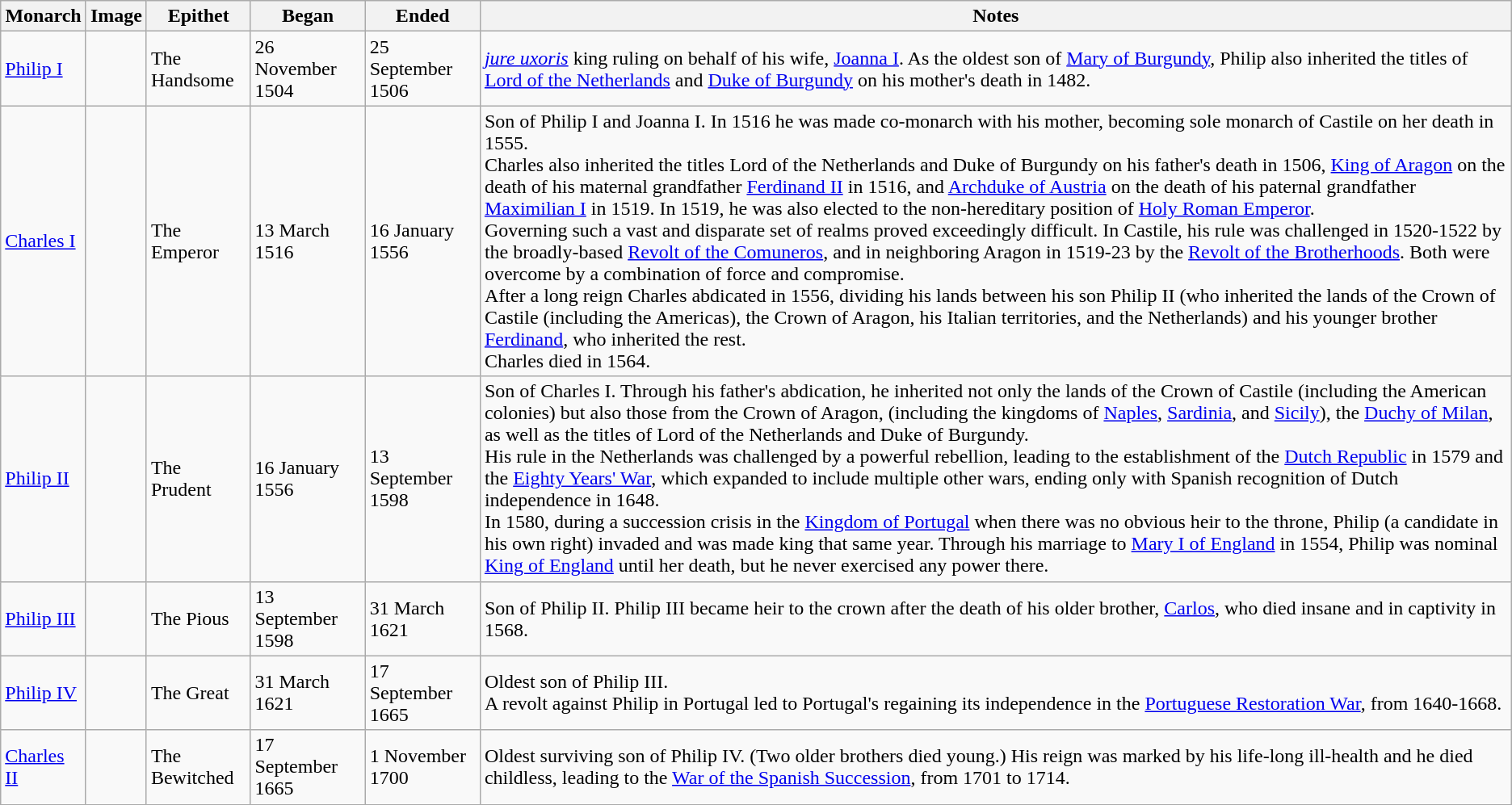<table class="wikitable">
<tr>
<th>Monarch</th>
<th>Image</th>
<th>Epithet</th>
<th>Began</th>
<th>Ended</th>
<th>Notes</th>
</tr>
<tr>
<td><a href='#'>Philip I</a></td>
<td></td>
<td>The Handsome</td>
<td>26 November 1504</td>
<td>25 September 1506</td>
<td><em><a href='#'>jure uxoris</a></em> king ruling on behalf of his wife, <a href='#'>Joanna I</a>. As the oldest son of <a href='#'>Mary of Burgundy</a>, Philip also inherited the titles of <a href='#'>Lord of the Netherlands</a> and <a href='#'>Duke of Burgundy</a> on his mother's death in 1482.</td>
</tr>
<tr>
<td><a href='#'>Charles I</a></td>
<td></td>
<td>The Emperor</td>
<td>13 March 1516</td>
<td>16 January 1556</td>
<td>Son of Philip I and Joanna I. In 1516 he was made co-monarch with his mother, becoming sole monarch of Castile on her death in 1555.<br>Charles also inherited the titles Lord of the Netherlands and Duke of Burgundy on his father's death in 1506, <a href='#'>King of Aragon</a> on the death of his maternal grandfather <a href='#'>Ferdinand II</a> in 1516, and <a href='#'>Archduke of Austria</a> on the death of his paternal grandfather <a href='#'>Maximilian I</a> in 1519. In 1519, he was also elected to the non-hereditary position of <a href='#'>Holy Roman Emperor</a>.<br>Governing such a vast and disparate set of realms proved exceedingly difficult. In Castile, his rule was challenged in 1520-1522 by the broadly-based <a href='#'>Revolt of the Comuneros</a>, and in neighboring Aragon in 1519-23 by the <a href='#'>Revolt of the Brotherhoods</a>. Both were overcome by a combination of force and compromise.<br>After a long reign Charles abdicated in 1556, dividing his lands between his son Philip II (who inherited the lands of the Crown of Castile (including the Americas), the Crown of Aragon, his Italian territories, and the Netherlands) and his younger brother <a href='#'>Ferdinand</a>, who inherited the rest.<br>Charles died in 1564.</td>
</tr>
<tr>
<td><a href='#'>Philip II</a></td>
<td></td>
<td>The Prudent</td>
<td>16 January 1556</td>
<td>13 September 1598</td>
<td>Son of Charles I. Through his father's abdication, he inherited not only the lands of the Crown of Castile (including the American colonies) but also those from the Crown of Aragon, (including the kingdoms of <a href='#'>Naples</a>, <a href='#'>Sardinia</a>, and <a href='#'>Sicily</a>), the <a href='#'>Duchy of Milan</a>, as well as the titles of Lord of the Netherlands and Duke of Burgundy.<br>His rule in the Netherlands was challenged by a powerful rebellion, leading to the establishment of the <a href='#'>Dutch Republic</a> in 1579 and the <a href='#'>Eighty Years' War</a>, which expanded to include multiple other wars, ending only with Spanish recognition of Dutch independence in 1648.<br>In 1580, during a succession crisis in the <a href='#'>Kingdom of Portugal</a> when there was no obvious heir to the throne, Philip (a candidate in his own right) invaded and was made king that same year. Through his marriage to <a href='#'>Mary I of England</a> in 1554, Philip was nominal <a href='#'>King of England</a>  until her death, but he never exercised any power there.</td>
</tr>
<tr>
<td><a href='#'>Philip III</a></td>
<td></td>
<td>The Pious</td>
<td>13 September 1598</td>
<td>31 March 1621</td>
<td>Son of Philip II. Philip III became heir to the crown after the death of his older brother,  <a href='#'>Carlos</a>, who died insane and in captivity in 1568.</td>
</tr>
<tr>
<td><a href='#'>Philip IV</a></td>
<td></td>
<td>The Great</td>
<td>31 March 1621</td>
<td>17 September 1665</td>
<td>Oldest son of Philip III.<br>A revolt against Philip in Portugal led to Portugal's regaining its independence in the <a href='#'>Portuguese Restoration War</a>, from 1640-1668.</td>
</tr>
<tr>
<td><a href='#'>Charles II</a></td>
<td></td>
<td>The Bewitched</td>
<td>17 September 1665</td>
<td>1 November 1700</td>
<td>Oldest surviving son of Philip IV. (Two older brothers died young.) His reign was marked by his life-long ill-health and he died childless, leading to the <a href='#'>War of the Spanish Succession</a>, from 1701 to 1714.</td>
</tr>
<tr>
</tr>
</table>
